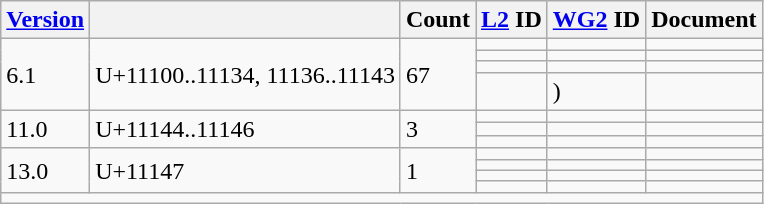<table class="wikitable sticky-header">
<tr>
<th><a href='#'>Version</a></th>
<th></th>
<th>Count</th>
<th><a href='#'>L2</a> ID</th>
<th><a href='#'>WG2</a> ID</th>
<th>Document</th>
</tr>
<tr>
<td rowspan="4">6.1</td>
<td rowspan="4">U+11100..11134, 11136..11143</td>
<td rowspan="4">67</td>
<td></td>
<td></td>
<td></td>
</tr>
<tr>
<td></td>
<td></td>
<td></td>
</tr>
<tr>
<td></td>
<td></td>
<td></td>
</tr>
<tr>
<td></td>
<td> )</td>
<td></td>
</tr>
<tr>
<td rowspan="3">11.0</td>
<td rowspan="3">U+11144..11146</td>
<td rowspan="3">3</td>
<td></td>
<td></td>
<td></td>
</tr>
<tr>
<td></td>
<td></td>
<td></td>
</tr>
<tr>
<td></td>
<td></td>
<td></td>
</tr>
<tr>
<td rowspan="4">13.0</td>
<td rowspan="4">U+11147</td>
<td rowspan="4">1</td>
<td></td>
<td></td>
<td></td>
</tr>
<tr>
<td></td>
<td></td>
<td></td>
</tr>
<tr>
<td></td>
<td></td>
<td></td>
</tr>
<tr>
<td></td>
<td></td>
<td></td>
</tr>
<tr class="sortbottom">
<td colspan="6"></td>
</tr>
</table>
